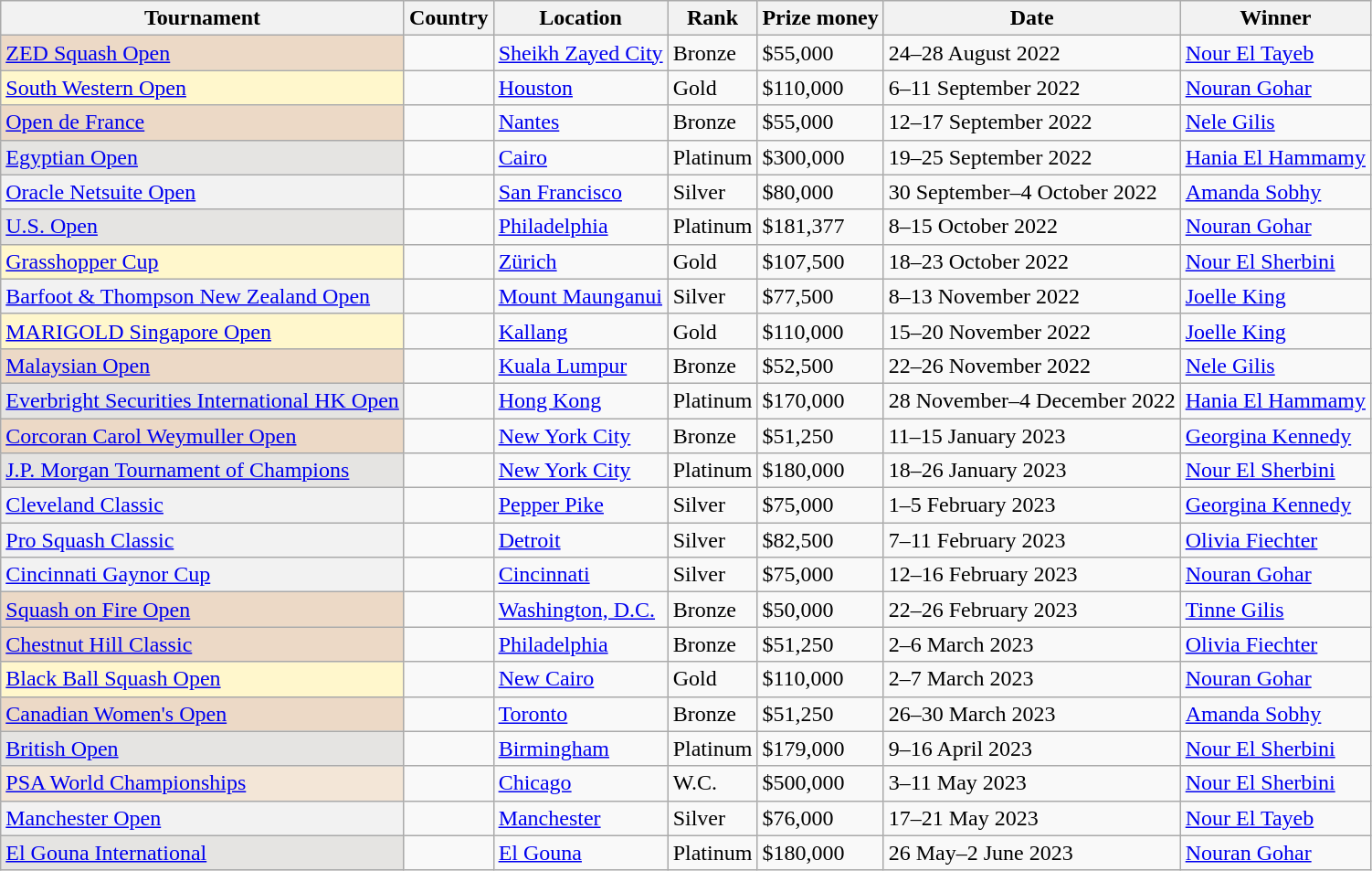<table class=wikitable>
<tr>
<th>Tournament</th>
<th>Country</th>
<th>Location</th>
<th>Rank</th>
<th>Prize money</th>
<th>Date</th>
<th>Winner</th>
</tr>
<tr>
<td style="background:#ecd9c6;"><a href='#'> ZED Squash Open</a></td>
<td></td>
<td><a href='#'>Sheikh Zayed City</a></td>
<td>Bronze</td>
<td>$55,000</td>
<td>24–28 August 2022</td>
<td> <a href='#'>Nour El Tayeb</a></td>
</tr>
<tr>
<td style="background:#fff7cc;"><a href='#'>South Western Open</a></td>
<td></td>
<td><a href='#'>Houston</a></td>
<td>Gold</td>
<td>$110,000</td>
<td>6–11 September 2022</td>
<td> <a href='#'>Nouran Gohar</a></td>
</tr>
<tr>
<td style="background:#ecd9c6;"><a href='#'>Open de France</a></td>
<td></td>
<td><a href='#'>Nantes</a></td>
<td>Bronze</td>
<td>$55,000</td>
<td>12–17 September 2022</td>
<td> <a href='#'>Nele Gilis</a></td>
</tr>
<tr>
<td style="background:#E5E4E2;"><a href='#'> Egyptian Open</a></td>
<td></td>
<td><a href='#'>Cairo</a></td>
<td>Platinum</td>
<td>$300,000</td>
<td>19–25 September 2022</td>
<td> <a href='#'>Hania El Hammamy</a></td>
</tr>
<tr>
<td style="background:#f2f2f2;"><a href='#'>Oracle Netsuite Open</a></td>
<td></td>
<td><a href='#'>San Francisco</a></td>
<td>Silver</td>
<td>$80,000</td>
<td>30 September–4 October 2022</td>
<td> <a href='#'>Amanda Sobhy</a></td>
</tr>
<tr>
<td style="background:#E5E4E2;"><a href='#'>U.S. Open</a></td>
<td></td>
<td><a href='#'>Philadelphia</a></td>
<td>Platinum</td>
<td>$181,377</td>
<td>8–15 October 2022</td>
<td> <a href='#'>Nouran Gohar</a></td>
</tr>
<tr>
<td style="background:#fff7cc;"><a href='#'>Grasshopper Cup</a></td>
<td></td>
<td><a href='#'>Zürich</a></td>
<td>Gold</td>
<td>$107,500</td>
<td>18–23 October 2022</td>
<td> <a href='#'>Nour El Sherbini</a></td>
</tr>
<tr>
<td style="background:#f2f2f2;"><a href='#'>Barfoot & Thompson New Zealand Open</a></td>
<td></td>
<td><a href='#'>Mount Maunganui</a></td>
<td>Silver</td>
<td>$77,500</td>
<td>8–13 November 2022</td>
<td> <a href='#'>Joelle King</a></td>
</tr>
<tr>
<td style="background:#fff7cc;"><a href='#'>MARIGOLD Singapore Open</a></td>
<td></td>
<td><a href='#'>Kallang</a></td>
<td>Gold</td>
<td>$110,000</td>
<td>15–20 November 2022</td>
<td> <a href='#'>Joelle King</a></td>
</tr>
<tr>
<td style="background:#ecd9c6;"><a href='#'>Malaysian Open</a></td>
<td></td>
<td><a href='#'>Kuala Lumpur</a></td>
<td>Bronze</td>
<td>$52,500</td>
<td>22–26 November 2022</td>
<td> <a href='#'>Nele Gilis</a></td>
</tr>
<tr>
<td style="background:#E5E4E2;"><a href='#'>Everbright Securities International HK Open</a></td>
<td></td>
<td><a href='#'>Hong Kong</a></td>
<td>Platinum</td>
<td>$170,000</td>
<td>28 November–4 December 2022</td>
<td> <a href='#'>Hania El Hammamy</a></td>
</tr>
<tr>
<td style="background:#ecd9c6;"><a href='#'>Corcoran Carol Weymuller Open</a></td>
<td></td>
<td><a href='#'>New York City</a></td>
<td>Bronze</td>
<td>$51,250</td>
<td>11–15 January 2023</td>
<td> <a href='#'>Georgina Kennedy</a></td>
</tr>
<tr>
<td style="background:#E5E4E2;"><a href='#'>J.P. Morgan Tournament of Champions</a></td>
<td></td>
<td><a href='#'>New York City</a></td>
<td>Platinum</td>
<td>$180,000</td>
<td>18–26 January 2023</td>
<td> <a href='#'>Nour El Sherbini</a></td>
</tr>
<tr>
<td style="background:#f2f2f2;"><a href='#'>Cleveland Classic</a></td>
<td></td>
<td><a href='#'>Pepper Pike</a></td>
<td>Silver</td>
<td>$75,000</td>
<td>1–5 February 2023</td>
<td> <a href='#'>Georgina Kennedy</a></td>
</tr>
<tr>
<td style="background:#f2f2f2;"><a href='#'> Pro Squash Classic</a></td>
<td></td>
<td><a href='#'>Detroit</a></td>
<td>Silver</td>
<td>$82,500</td>
<td>7–11 February 2023</td>
<td> <a href='#'>Olivia Fiechter</a></td>
</tr>
<tr>
<td style="background:#f2f2f2;"><a href='#'>Cincinnati Gaynor Cup</a></td>
<td></td>
<td><a href='#'>Cincinnati</a></td>
<td>Silver</td>
<td>$75,000</td>
<td>12–16 February 2023</td>
<td> <a href='#'>Nouran Gohar</a></td>
</tr>
<tr>
<td style="background:#ecd9c6;"><a href='#'>Squash on Fire Open</a></td>
<td></td>
<td><a href='#'>Washington, D.C.</a></td>
<td>Bronze</td>
<td>$50,000</td>
<td>22–26 February 2023</td>
<td> <a href='#'>Tinne Gilis</a></td>
</tr>
<tr>
<td style="background:#ecd9c6;"><a href='#'>Chestnut Hill Classic</a></td>
<td></td>
<td><a href='#'>Philadelphia</a></td>
<td>Bronze</td>
<td>$51,250</td>
<td>2–6 March 2023</td>
<td> <a href='#'>Olivia Fiechter</a></td>
</tr>
<tr>
<td style="background:#fff7cc;"><a href='#'>Black Ball Squash Open</a></td>
<td></td>
<td><a href='#'>New Cairo</a></td>
<td>Gold</td>
<td>$110,000</td>
<td>2–7 March 2023</td>
<td> <a href='#'>Nouran Gohar</a></td>
</tr>
<tr>
<td style="background:#ecd9c6;"><a href='#'>Canadian Women's Open</a></td>
<td></td>
<td><a href='#'>Toronto</a></td>
<td>Bronze</td>
<td>$51,250</td>
<td>26–30 March 2023</td>
<td> <a href='#'>Amanda Sobhy</a></td>
</tr>
<tr>
<td style="background:#E5E4E2;"><a href='#'>British Open</a></td>
<td></td>
<td><a href='#'>Birmingham</a></td>
<td>Platinum</td>
<td>$179,000</td>
<td>9–16 April 2023</td>
<td> <a href='#'>Nour El Sherbini</a></td>
</tr>
<tr>
<td style="background:#F3E6D7;"><a href='#'>PSA World Championships</a></td>
<td></td>
<td><a href='#'>Chicago</a></td>
<td>W.C.</td>
<td>$500,000</td>
<td>3–11 May 2023</td>
<td> <a href='#'>Nour El Sherbini</a></td>
</tr>
<tr>
<td style="background:#f2f2f2;"><a href='#'>Manchester Open</a></td>
<td></td>
<td><a href='#'>Manchester</a></td>
<td>Silver</td>
<td>$76,000</td>
<td>17–21 May 2023</td>
<td> <a href='#'>Nour El Tayeb</a></td>
</tr>
<tr>
<td style="background:#E5E4E2;"><a href='#'>El Gouna International</a></td>
<td></td>
<td><a href='#'>El Gouna</a></td>
<td>Platinum</td>
<td>$180,000</td>
<td>26 May–2 June 2023</td>
<td> <a href='#'>Nouran Gohar</a></td>
</tr>
</table>
